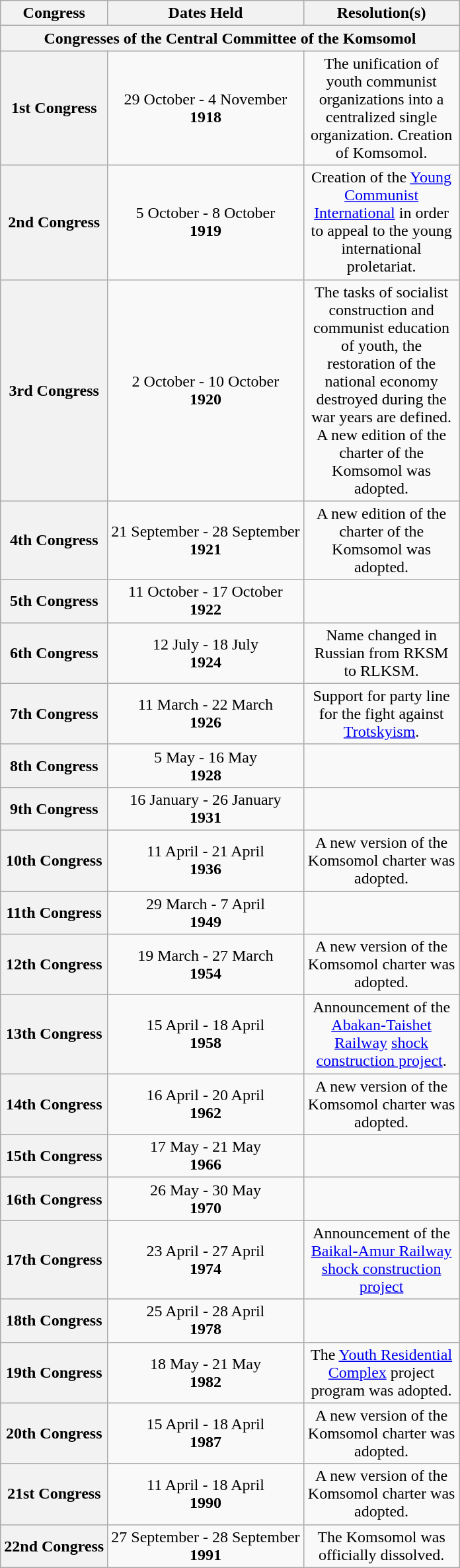<table class="wikitable" style="text-align:center">
<tr>
<th>Congress</th>
<th>Dates Held</th>
<th width="150">Resolution(s)</th>
</tr>
<tr>
<th colspan="3" align="center">Congresses of the Central Committee of the Komsomol</th>
</tr>
<tr>
<th>1st Congress</th>
<td>29 October - 4 November<br><strong>1918</strong></td>
<td>The unification of youth communist organizations into a centralized single organization. Creation of Komsomol.</td>
</tr>
<tr>
<th>2nd Congress</th>
<td>5 October - 8 October<br><strong>1919</strong></td>
<td>Creation of the <a href='#'>Young Communist International</a> in order to appeal to the young international proletariat.</td>
</tr>
<tr>
<th>3rd Congress</th>
<td>2 October - 10 October<br><strong>1920</strong></td>
<td>The tasks of socialist construction and communist education of youth, the restoration of the national economy destroyed during the war years are defined. A new edition of the charter of the Komsomol was adopted.</td>
</tr>
<tr>
<th>4th Congress</th>
<td>21 September - 28 September<br><strong>1921</strong></td>
<td>A new edition of the charter of the Komsomol was adopted.</td>
</tr>
<tr>
<th>5th Congress</th>
<td>11 October - 17 October<br><strong>1922</strong></td>
<td></td>
</tr>
<tr>
<th>6th Congress</th>
<td>12 July - 18 July<br><strong>1924</strong></td>
<td>Name changed in Russian from RKSM to RLKSM.</td>
</tr>
<tr>
<th>7th Congress</th>
<td>11 March - 22 March<br><strong>1926</strong></td>
<td>Support for party line for the fight against <a href='#'>Trotskyism</a>.</td>
</tr>
<tr>
<th>8th Congress</th>
<td>5 May - 16 May<br><strong>1928</strong></td>
<td></td>
</tr>
<tr>
<th>9th Congress</th>
<td>16 January - 26 January<br><strong>1931</strong></td>
<td></td>
</tr>
<tr>
<th>10th Congress</th>
<td>11 April - 21 April<br><strong>1936</strong></td>
<td>A new version of the Komsomol charter was adopted.</td>
</tr>
<tr>
<th>11th Congress</th>
<td>29 March - 7 April<br><strong>1949</strong></td>
<td></td>
</tr>
<tr>
<th>12th Congress</th>
<td>19 March - 27 March<br><strong>1954</strong></td>
<td>A new version of the Komsomol charter was adopted.</td>
</tr>
<tr>
<th>13th Congress</th>
<td>15 April - 18 April<br><strong>1958</strong></td>
<td>Announcement of the <a href='#'>Abakan-Taishet Railway</a> <a href='#'>shock construction project</a>.</td>
</tr>
<tr>
<th>14th Congress</th>
<td>16 April - 20 April<br><strong>1962</strong></td>
<td>A new version of the Komsomol charter was adopted.</td>
</tr>
<tr>
<th>15th Congress</th>
<td>17 May - 21 May<br><strong>1966</strong></td>
<td></td>
</tr>
<tr>
<th>16th Congress</th>
<td>26 May - 30 May<br><strong>1970</strong></td>
<td></td>
</tr>
<tr>
<th>17th Congress</th>
<td>23 April - 27 April<br><strong>1974</strong></td>
<td>Announcement of the <a href='#'>Baikal-Amur Railway</a> <a href='#'>shock construction project</a></td>
</tr>
<tr>
<th>18th Congress</th>
<td>25 April - 28 April<br><strong>1978</strong></td>
<td></td>
</tr>
<tr>
<th>19th Congress</th>
<td>18 May - 21 May<br><strong>1982</strong></td>
<td>The <a href='#'>Youth Residential Complex</a> project program was adopted.</td>
</tr>
<tr>
<th>20th Congress</th>
<td>15 April - 18 April<br><strong>1987</strong></td>
<td>A new version of the Komsomol charter was adopted.</td>
</tr>
<tr>
<th>21st Congress</th>
<td>11 April - 18 April<br><strong>1990</strong></td>
<td>A new version of the Komsomol charter was adopted.</td>
</tr>
<tr>
<th>22nd Congress</th>
<td>27 September - 28 September<br><strong>1991</strong></td>
<td>The Komsomol was officially dissolved.</td>
</tr>
</table>
